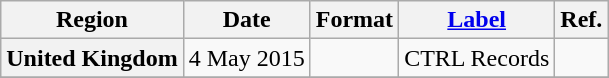<table class="wikitable plainrowheaders">
<tr>
<th scope="col">Region</th>
<th scope="col">Date</th>
<th scope="col">Format</th>
<th scope="col"><a href='#'>Label</a></th>
<th scope="col">Ref.</th>
</tr>
<tr>
<th scope="row">United Kingdom</th>
<td>4 May 2015</td>
<td></td>
<td>CTRL Records</td>
<td></td>
</tr>
<tr>
</tr>
</table>
